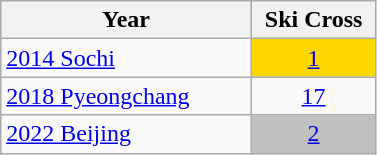<table class=wikitable style="text-align:center">
<tr>
<th style="width:160px;"> Year </th>
<th style="width:75px;">Ski Cross</th>
</tr>
<tr>
<td align=left><a href='#'>2014 Sochi</a></td>
<td bgcolor="gold"><a href='#'>1</a></td>
</tr>
<tr>
<td align=left><a href='#'>2018 Pyeongchang</a></td>
<td><a href='#'>17</a></td>
</tr>
<tr>
<td align=left><a href='#'>2022 Beijing</a></td>
<td bgcolor="silver"><a href='#'>2</a></td>
</tr>
</table>
